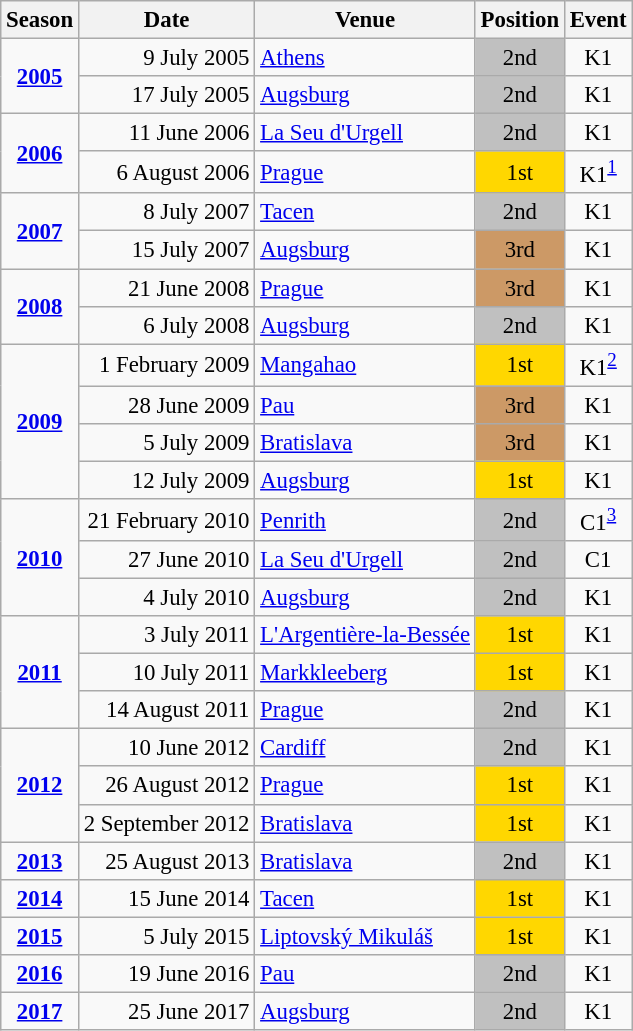<table class="wikitable" style="text-align:center; font-size:95%;">
<tr>
<th>Season</th>
<th>Date</th>
<th>Venue</th>
<th>Position</th>
<th>Event</th>
</tr>
<tr>
<td rowspan=2><strong><a href='#'>2005</a></strong></td>
<td align=right>9 July 2005</td>
<td align=left><a href='#'>Athens</a></td>
<td bgcolor=silver>2nd</td>
<td>K1</td>
</tr>
<tr>
<td align=right>17 July 2005</td>
<td align=left><a href='#'>Augsburg</a></td>
<td bgcolor=silver>2nd</td>
<td>K1</td>
</tr>
<tr>
<td rowspan=2><strong><a href='#'>2006</a></strong></td>
<td align=right>11 June 2006</td>
<td align=left><a href='#'>La Seu d'Urgell</a></td>
<td bgcolor=silver>2nd</td>
<td>K1</td>
</tr>
<tr>
<td align=right>6 August 2006</td>
<td align=left><a href='#'>Prague</a></td>
<td bgcolor=gold>1st</td>
<td>K1<sup><a href='#'>1</a></sup></td>
</tr>
<tr>
<td rowspan=2><strong><a href='#'>2007</a></strong></td>
<td align=right>8 July 2007</td>
<td align=left><a href='#'>Tacen</a></td>
<td bgcolor=silver>2nd</td>
<td>K1</td>
</tr>
<tr>
<td align=right>15 July 2007</td>
<td align=left><a href='#'>Augsburg</a></td>
<td bgcolor=cc9966>3rd</td>
<td>K1</td>
</tr>
<tr>
<td rowspan=2><strong><a href='#'>2008</a></strong></td>
<td align=right>21 June 2008</td>
<td align=left><a href='#'>Prague</a></td>
<td bgcolor=cc9966>3rd</td>
<td>K1</td>
</tr>
<tr>
<td align=right>6 July 2008</td>
<td align=left><a href='#'>Augsburg</a></td>
<td bgcolor=silver>2nd</td>
<td>K1</td>
</tr>
<tr>
<td rowspan=4><strong><a href='#'>2009</a></strong></td>
<td align=right>1 February 2009</td>
<td align=left><a href='#'>Mangahao</a></td>
<td bgcolor=gold>1st</td>
<td>K1<sup><a href='#'>2</a></sup></td>
</tr>
<tr>
<td align=right>28 June 2009</td>
<td align=left><a href='#'>Pau</a></td>
<td bgcolor=cc9966>3rd</td>
<td>K1</td>
</tr>
<tr>
<td align=right>5 July 2009</td>
<td align=left><a href='#'>Bratislava</a></td>
<td bgcolor=cc9966>3rd</td>
<td>K1</td>
</tr>
<tr>
<td align=right>12 July 2009</td>
<td align=left><a href='#'>Augsburg</a></td>
<td bgcolor=gold>1st</td>
<td>K1</td>
</tr>
<tr>
<td rowspan=3><strong><a href='#'>2010</a></strong></td>
<td align=right>21 February 2010</td>
<td align=left><a href='#'>Penrith</a></td>
<td bgcolor=silver>2nd</td>
<td>C1<sup><a href='#'>3</a></sup></td>
</tr>
<tr>
<td align=right>27 June 2010</td>
<td align=left><a href='#'>La Seu d'Urgell</a></td>
<td bgcolor=silver>2nd</td>
<td>C1</td>
</tr>
<tr>
<td align=right>4 July 2010</td>
<td align=left><a href='#'>Augsburg</a></td>
<td bgcolor=silver>2nd</td>
<td>K1</td>
</tr>
<tr>
<td rowspan=3><strong><a href='#'>2011</a></strong></td>
<td align=right>3 July 2011</td>
<td align=left><a href='#'>L'Argentière-la-Bessée</a></td>
<td bgcolor=gold>1st</td>
<td>K1</td>
</tr>
<tr>
<td align=right>10 July 2011</td>
<td align=left><a href='#'>Markkleeberg</a></td>
<td bgcolor=gold>1st</td>
<td>K1</td>
</tr>
<tr>
<td align=right>14 August 2011</td>
<td align=left><a href='#'>Prague</a></td>
<td bgcolor=silver>2nd</td>
<td>K1</td>
</tr>
<tr>
<td rowspan=3><strong><a href='#'>2012</a></strong></td>
<td align=right>10 June 2012</td>
<td align=left><a href='#'>Cardiff</a></td>
<td bgcolor=silver>2nd</td>
<td>K1</td>
</tr>
<tr>
<td align=right>26 August 2012</td>
<td align=left><a href='#'>Prague</a></td>
<td bgcolor=gold>1st</td>
<td>K1</td>
</tr>
<tr>
<td align=right>2 September 2012</td>
<td align=left><a href='#'>Bratislava</a></td>
<td bgcolor=gold>1st</td>
<td>K1</td>
</tr>
<tr>
<td><strong><a href='#'>2013</a></strong></td>
<td align=right>25 August 2013</td>
<td align=left><a href='#'>Bratislava</a></td>
<td bgcolor=silver>2nd</td>
<td>K1</td>
</tr>
<tr>
<td><strong><a href='#'>2014</a></strong></td>
<td align=right>15 June 2014</td>
<td align=left><a href='#'>Tacen</a></td>
<td bgcolor=gold>1st</td>
<td>K1</td>
</tr>
<tr>
<td><strong><a href='#'>2015</a></strong></td>
<td align=right>5 July 2015</td>
<td align=left><a href='#'>Liptovský Mikuláš</a></td>
<td bgcolor=gold>1st</td>
<td>K1</td>
</tr>
<tr>
<td><strong><a href='#'>2016</a></strong></td>
<td align=right>19 June 2016</td>
<td align=left><a href='#'>Pau</a></td>
<td bgcolor=silver>2nd</td>
<td>K1</td>
</tr>
<tr>
<td><strong><a href='#'>2017</a></strong></td>
<td align=right>25 June 2017</td>
<td align=left><a href='#'>Augsburg</a></td>
<td bgcolor=silver>2nd</td>
<td>K1</td>
</tr>
</table>
